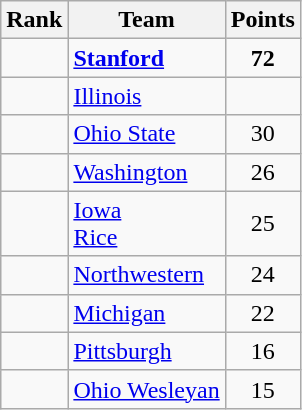<table class="wikitable sortable" style="text-align:center">
<tr>
<th>Rank</th>
<th>Team</th>
<th>Points</th>
</tr>
<tr>
<td></td>
<td align=left><strong><a href='#'>Stanford</a></strong></td>
<td><strong>72</strong></td>
</tr>
<tr>
<td></td>
<td align=left><a href='#'>Illinois</a></td>
<td></td>
</tr>
<tr>
<td></td>
<td align=left><a href='#'>Ohio State</a></td>
<td>30</td>
</tr>
<tr>
<td></td>
<td align=left><a href='#'>Washington</a></td>
<td>26</td>
</tr>
<tr>
<td></td>
<td align=left><a href='#'>Iowa</a><br><a href='#'>Rice</a></td>
<td>25</td>
</tr>
<tr>
<td></td>
<td align=left><a href='#'>Northwestern</a></td>
<td>24</td>
</tr>
<tr>
<td></td>
<td align=left><a href='#'>Michigan</a></td>
<td>22</td>
</tr>
<tr>
<td></td>
<td align=left><a href='#'>Pittsburgh</a></td>
<td>16</td>
</tr>
<tr>
<td></td>
<td align=left><a href='#'>Ohio Wesleyan</a></td>
<td>15</td>
</tr>
</table>
